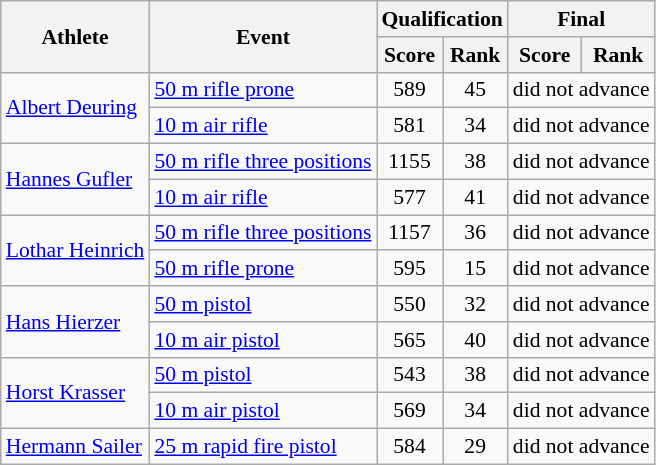<table class="wikitable" style="font-size:90%">
<tr>
<th rowspan="2">Athlete</th>
<th rowspan="2">Event</th>
<th colspan="2">Qualification</th>
<th colspan="2">Final</th>
</tr>
<tr>
<th>Score</th>
<th>Rank</th>
<th>Score</th>
<th>Rank</th>
</tr>
<tr>
<td rowspan=2><a href='#'>Albert Deuring</a></td>
<td><a href='#'>50 m rifle prone</a></td>
<td align="center">589</td>
<td align="center">45</td>
<td colspan="2"  align="center">did not advance</td>
</tr>
<tr>
<td><a href='#'>10 m air rifle</a></td>
<td align="center">581</td>
<td align="center">34</td>
<td colspan="2"  align="center">did not advance</td>
</tr>
<tr>
<td rowspan=2><a href='#'>Hannes Gufler</a></td>
<td><a href='#'>50 m rifle three positions</a></td>
<td align="center">1155</td>
<td align="center">38</td>
<td colspan="2"  align="center">did not advance</td>
</tr>
<tr>
<td><a href='#'>10 m air rifle</a></td>
<td align="center">577</td>
<td align="center">41</td>
<td colspan="2"  align="center">did not advance</td>
</tr>
<tr>
<td rowspan=2><a href='#'>Lothar Heinrich</a></td>
<td><a href='#'>50 m rifle three positions</a></td>
<td align="center">1157</td>
<td align="center">36</td>
<td colspan="2"  align="center">did not advance</td>
</tr>
<tr>
<td><a href='#'>50 m rifle prone</a></td>
<td align="center">595</td>
<td align="center">15</td>
<td colspan="2"  align="center">did not advance</td>
</tr>
<tr>
<td rowspan=2><a href='#'>Hans Hierzer</a></td>
<td><a href='#'>50 m pistol</a></td>
<td align="center">550</td>
<td align="center">32</td>
<td colspan="2"  align="center">did not advance</td>
</tr>
<tr>
<td><a href='#'>10 m air pistol</a></td>
<td align="center">565</td>
<td align="center">40</td>
<td colspan="2"  align="center">did not advance</td>
</tr>
<tr>
<td rowspan=2><a href='#'>Horst Krasser</a></td>
<td><a href='#'>50 m pistol</a></td>
<td align="center">543</td>
<td align="center">38</td>
<td colspan="2"  align="center">did not advance</td>
</tr>
<tr>
<td><a href='#'>10 m air pistol</a></td>
<td align="center">569</td>
<td align="center">34</td>
<td colspan="2"  align="center">did not advance</td>
</tr>
<tr>
<td><a href='#'>Hermann Sailer</a></td>
<td><a href='#'>25 m rapid fire pistol</a></td>
<td align="center">584</td>
<td align="center">29</td>
<td colspan="2"  align="center">did not advance</td>
</tr>
</table>
